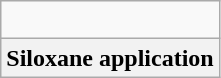<table class="wikitable">
<tr align="right">
<td><br></td>
</tr>
<tr align="center">
<th>Siloxane application</th>
</tr>
</table>
